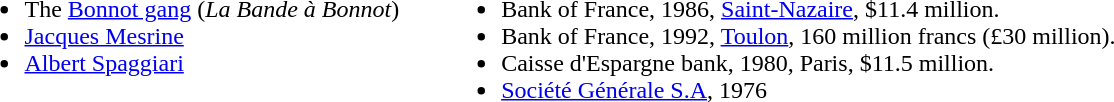<table>
<tr>
<td valign=top><br><ul><li>The <a href='#'>Bonnot gang</a> (<em>La Bande à Bonnot</em>)</li><li><a href='#'>Jacques Mesrine</a></li><li><a href='#'>Albert Spaggiari</a></li></ul></td>
<td width=20></td>
<td valign=top><br><ul><li>Bank of France, 1986, <a href='#'>Saint-Nazaire</a>, $11.4 million.</li><li>Bank of France, 1992, <a href='#'>Toulon</a>, 160 million francs (£30 million).</li><li>Caisse d'Espargne bank, 1980, Paris, $11.5 million.</li><li><a href='#'>Société Générale S.A</a>, 1976</li></ul></td>
</tr>
</table>
